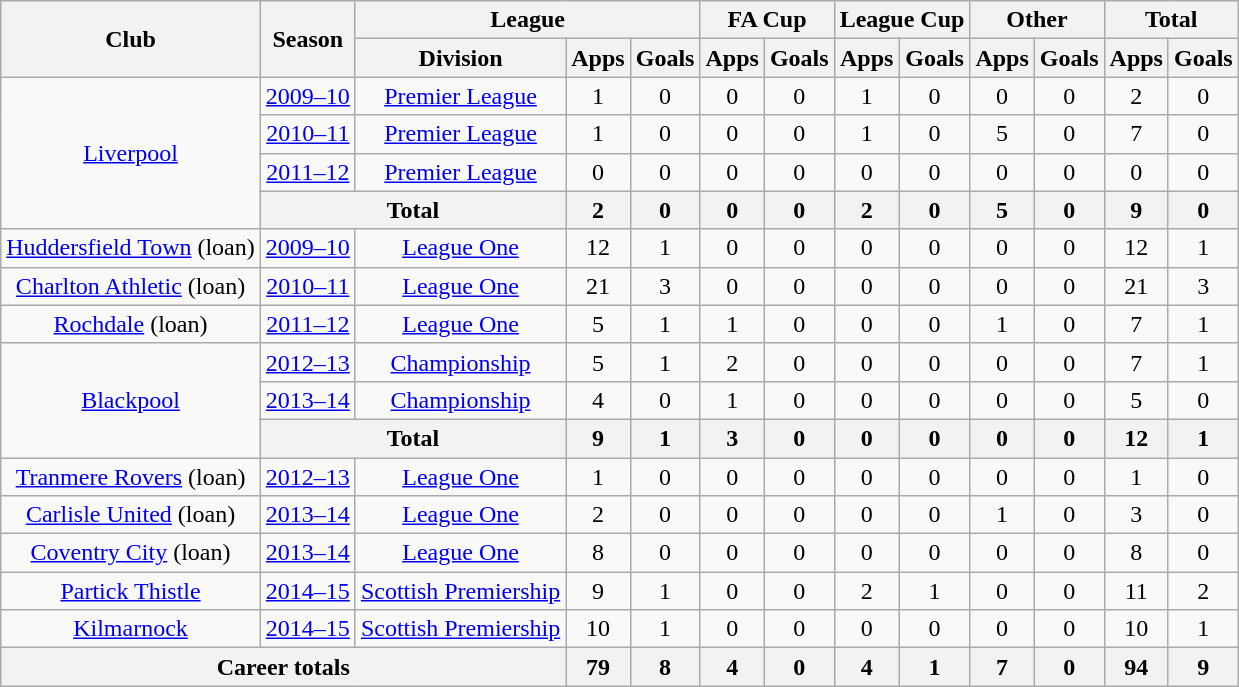<table class="wikitable" style="text-align: center;">
<tr>
<th rowspan="2">Club</th>
<th rowspan="2">Season</th>
<th colspan="3">League</th>
<th colspan="2">FA Cup</th>
<th colspan="2">League Cup</th>
<th colspan="2">Other</th>
<th colspan="2">Total</th>
</tr>
<tr>
<th>Division</th>
<th>Apps</th>
<th>Goals</th>
<th>Apps</th>
<th>Goals</th>
<th>Apps</th>
<th>Goals</th>
<th>Apps</th>
<th>Goals</th>
<th>Apps</th>
<th>Goals</th>
</tr>
<tr>
<td rowspan="4" valign="center"><a href='#'>Liverpool</a></td>
<td><a href='#'>2009–10</a></td>
<td><a href='#'>Premier League</a></td>
<td>1</td>
<td>0</td>
<td>0</td>
<td>0</td>
<td>1</td>
<td>0</td>
<td>0</td>
<td>0</td>
<td>2</td>
<td>0</td>
</tr>
<tr>
<td><a href='#'>2010–11</a></td>
<td><a href='#'>Premier League</a></td>
<td>1</td>
<td>0</td>
<td>0</td>
<td>0</td>
<td>1</td>
<td>0</td>
<td>5</td>
<td>0</td>
<td>7</td>
<td>0</td>
</tr>
<tr>
<td><a href='#'>2011–12</a></td>
<td><a href='#'>Premier League</a></td>
<td>0</td>
<td>0</td>
<td>0</td>
<td>0</td>
<td>0</td>
<td>0</td>
<td>0</td>
<td>0</td>
<td>0</td>
<td>0</td>
</tr>
<tr>
<th colspan="2">Total</th>
<th>2</th>
<th>0</th>
<th>0</th>
<th>0</th>
<th>2</th>
<th>0</th>
<th>5</th>
<th>0</th>
<th>9</th>
<th>0</th>
</tr>
<tr>
<td rowspan="1" valign="center"><a href='#'>Huddersfield Town</a> (loan)</td>
<td><a href='#'>2009–10</a></td>
<td><a href='#'>League One</a></td>
<td>12</td>
<td>1</td>
<td>0</td>
<td>0</td>
<td>0</td>
<td>0</td>
<td>0</td>
<td>0</td>
<td>12</td>
<td>1</td>
</tr>
<tr>
<td rowspan="1" valign="center"><a href='#'>Charlton Athletic</a> (loan)</td>
<td><a href='#'>2010–11</a></td>
<td><a href='#'>League One</a></td>
<td>21</td>
<td>3</td>
<td>0</td>
<td>0</td>
<td>0</td>
<td>0</td>
<td>0</td>
<td>0</td>
<td>21</td>
<td>3</td>
</tr>
<tr>
<td rowspan="1" valign="center"><a href='#'>Rochdale</a> (loan)</td>
<td><a href='#'>2011–12</a></td>
<td><a href='#'>League One</a></td>
<td>5</td>
<td>1</td>
<td>1</td>
<td>0</td>
<td>0</td>
<td>0</td>
<td>1</td>
<td>0</td>
<td>7</td>
<td>1</td>
</tr>
<tr>
<td rowspan="3" valign="center"><a href='#'>Blackpool</a></td>
<td><a href='#'>2012–13</a></td>
<td><a href='#'>Championship</a></td>
<td>5</td>
<td>1</td>
<td>2</td>
<td>0</td>
<td>0</td>
<td>0</td>
<td>0</td>
<td>0</td>
<td>7</td>
<td>1</td>
</tr>
<tr>
<td><a href='#'>2013–14</a></td>
<td><a href='#'>Championship</a></td>
<td>4</td>
<td>0</td>
<td>1</td>
<td>0</td>
<td>0</td>
<td>0</td>
<td>0</td>
<td>0</td>
<td>5</td>
<td>0</td>
</tr>
<tr>
<th colspan="2">Total</th>
<th>9</th>
<th>1</th>
<th>3</th>
<th>0</th>
<th>0</th>
<th>0</th>
<th>0</th>
<th>0</th>
<th>12</th>
<th>1</th>
</tr>
<tr>
<td rowspan="1" valign="center"><a href='#'>Tranmere Rovers</a> (loan)</td>
<td><a href='#'>2012–13</a></td>
<td><a href='#'>League One</a></td>
<td>1</td>
<td>0</td>
<td>0</td>
<td>0</td>
<td>0</td>
<td>0</td>
<td>0</td>
<td>0</td>
<td>1</td>
<td>0</td>
</tr>
<tr>
<td rowspan="1" valign="center"><a href='#'>Carlisle United</a> (loan)</td>
<td><a href='#'>2013–14</a></td>
<td><a href='#'>League One</a></td>
<td>2</td>
<td>0</td>
<td>0</td>
<td>0</td>
<td>0</td>
<td>0</td>
<td>1</td>
<td>0</td>
<td>3</td>
<td>0</td>
</tr>
<tr>
<td rowspan="1" valign="center"><a href='#'>Coventry City</a> (loan)</td>
<td><a href='#'>2013–14</a></td>
<td><a href='#'>League One</a></td>
<td>8</td>
<td>0</td>
<td>0</td>
<td>0</td>
<td>0</td>
<td>0</td>
<td>0</td>
<td>0</td>
<td>8</td>
<td>0</td>
</tr>
<tr>
<td rowspan="1" valign="center"><a href='#'>Partick Thistle</a></td>
<td><a href='#'>2014–15</a></td>
<td><a href='#'>Scottish Premiership</a></td>
<td>9</td>
<td>1</td>
<td>0</td>
<td>0</td>
<td>2</td>
<td>1</td>
<td>0</td>
<td>0</td>
<td>11</td>
<td>2</td>
</tr>
<tr>
<td rowspan="1" valign="center"><a href='#'>Kilmarnock</a></td>
<td><a href='#'>2014–15</a></td>
<td><a href='#'>Scottish Premiership</a></td>
<td>10</td>
<td>1</td>
<td>0</td>
<td>0</td>
<td>0</td>
<td>0</td>
<td>0</td>
<td>0</td>
<td>10</td>
<td>1</td>
</tr>
<tr>
<th colspan="3">Career totals</th>
<th>79</th>
<th>8</th>
<th>4</th>
<th>0</th>
<th>4</th>
<th>1</th>
<th>7</th>
<th>0</th>
<th>94</th>
<th>9</th>
</tr>
</table>
